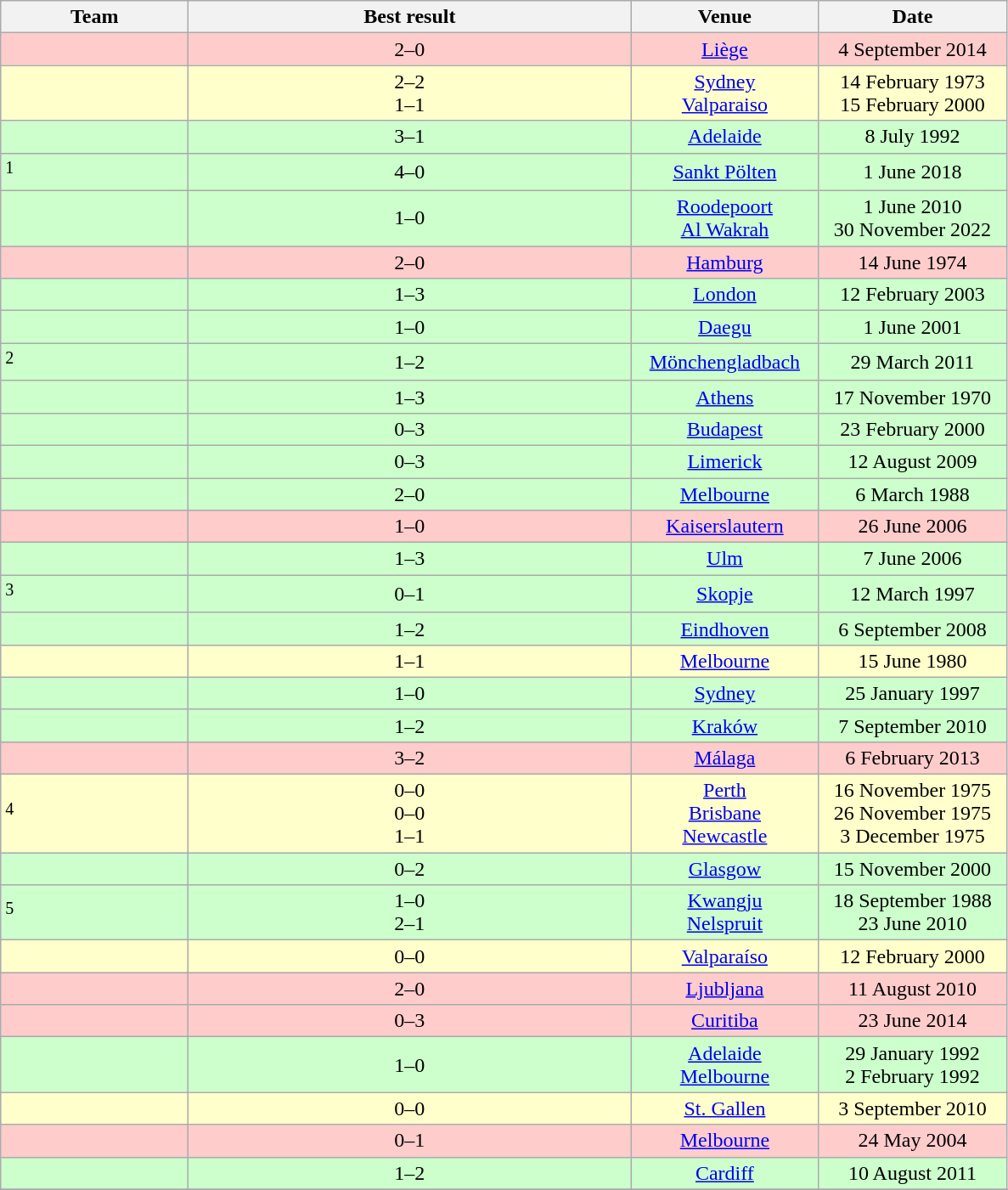<table class="sortable wikitable" style="text-align:center;">
<tr>
<th width=140>Team<br></th>
<th width=340>Best result<br></th>
<th width=140>Venue<br></th>
<th width=140>Date<br></th>
</tr>
<tr bgcolor=#FFCCCC>
<td align="left"></td>
<td> 2–0 </td>
<td> <a href='#'>Liège</a></td>
<td>4 September 2014</td>
</tr>
<tr bgcolor=#FFFFCC>
<td align="left"></td>
<td> 2–2  <br>  1–1 </td>
<td> <a href='#'>Sydney</a> <br>  <a href='#'>Valparaiso</a></td>
<td>14 February 1973 <br> 15 February 2000</td>
</tr>
<tr bgcolor=#CCFFCC>
<td align="left"></td>
<td> 3–1 </td>
<td> <a href='#'>Adelaide</a></td>
<td>8 July 1992</td>
</tr>
<tr bgcolor=#CCFFCC>
<td align="left"><sup>1</sup></td>
<td> 4–0 </td>
<td> <a href='#'>Sankt Pölten</a></td>
<td>1 June 2018</td>
</tr>
<tr bgcolor=#CCFFCC>
<td align="left"></td>
<td> 1–0 </td>
<td> <a href='#'>Roodepoort</a> <br>  <a href='#'>Al Wakrah</a></td>
<td>1 June 2010 <br> 30 November 2022</td>
</tr>
<tr bgcolor=#FFCCCC>
<td align="left"></td>
<td> 2–0 </td>
<td> <a href='#'>Hamburg</a></td>
<td>14 June 1974</td>
</tr>
<tr bgcolor=#CCFFCC>
<td align="left"></td>
<td> 1–3 </td>
<td> <a href='#'>London</a></td>
<td>12 February 2003</td>
</tr>
<tr bgcolor=#CCFFCC>
<td align="left"></td>
<td> 1–0 </td>
<td> <a href='#'>Daegu</a></td>
<td>1 June 2001</td>
</tr>
<tr bgcolor=#CCFFCC>
<td align="left"><sup>2</sup></td>
<td> 1–2 </td>
<td> <a href='#'>Mönchengladbach</a></td>
<td>29 March 2011</td>
</tr>
<tr bgcolor=#CCFFCC>
<td align="left"></td>
<td> 1–3 </td>
<td> <a href='#'>Athens</a></td>
<td>17 November 1970</td>
</tr>
<tr bgcolor=#CCFFCC>
<td align="left"></td>
<td> 0–3 </td>
<td> <a href='#'>Budapest</a></td>
<td>23 February 2000</td>
</tr>
<tr bgcolor=#CCFFCC>
<td align="left"></td>
<td> 0–3 </td>
<td> <a href='#'>Limerick</a></td>
<td>12 August 2009</td>
</tr>
<tr bgcolor=#CCFFCC>
<td align="left"></td>
<td> 2–0 </td>
<td> <a href='#'>Melbourne</a></td>
<td>6 March 1988</td>
</tr>
<tr bgcolor=#FFCCCC>
<td align="left"></td>
<td> 1–0 </td>
<td> <a href='#'>Kaiserslautern</a></td>
<td>26 June 2006</td>
</tr>
<tr bgcolor=#CCFFCC>
<td align="left"></td>
<td> 1–3 </td>
<td> <a href='#'>Ulm</a></td>
<td>7 June 2006</td>
</tr>
<tr bgcolor=#CCFFCC>
<td align="left"> <sup>3</sup></td>
<td> 0–1 </td>
<td> <a href='#'>Skopje</a></td>
<td>12 March 1997</td>
</tr>
<tr bgcolor=#CCFFCC>
<td align="left"></td>
<td> 1–2 </td>
<td> <a href='#'>Eindhoven</a></td>
<td>6 September 2008</td>
</tr>
<tr bgcolor=#FFFFCC>
<td align="left"></td>
<td> 1–1 </td>
<td> <a href='#'>Melbourne</a></td>
<td>15 June 1980</td>
</tr>
<tr bgcolor=#CCFFCC>
<td align="left"></td>
<td> 1–0 </td>
<td> <a href='#'>Sydney</a></td>
<td>25 January 1997</td>
</tr>
<tr bgcolor=#CCFFCC>
<td align="left"></td>
<td> 1–2 </td>
<td> <a href='#'>Kraków</a></td>
<td>7 September 2010</td>
</tr>
<tr bgcolor=#FFCCCC>
<td align="left"></td>
<td> 3–2 </td>
<td> <a href='#'>Málaga</a></td>
<td>6 February 2013</td>
</tr>
<tr bgcolor=#FFFFCC>
<td align="left"><sup>4</sup></td>
<td> 0–0  <br>  0–0  <br>  1–1 </td>
<td> <a href='#'>Perth</a> <br>  <a href='#'>Brisbane</a> <br>  <a href='#'>Newcastle</a></td>
<td>16 November 1975 <br> 26 November 1975 <br> 3 December 1975</td>
</tr>
<tr bgcolor=#CCFFCC>
<td align="left"></td>
<td> 0–2 </td>
<td> <a href='#'>Glasgow</a></td>
<td>15 November 2000</td>
</tr>
<tr bgcolor=#CCFFCC>
<td align="left"><sup>5</sup></td>
<td> 1–0  <br>  2–1 </td>
<td> <a href='#'>Kwangju</a> <br>  <a href='#'>Nelspruit</a></td>
<td>18 September 1988 <br> 23 June 2010</td>
</tr>
<tr bgcolor=#FFFFCC>
<td align="left"></td>
<td> 0–0 </td>
<td> <a href='#'>Valparaíso</a></td>
<td>12 February 2000</td>
</tr>
<tr bgcolor=#FFCCCC>
<td align="left"></td>
<td> 2–0 </td>
<td> <a href='#'>Ljubljana</a></td>
<td>11 August 2010</td>
</tr>
<tr bgcolor=#FFCCCC>
<td align="left"></td>
<td> 0–3 </td>
<td> <a href='#'>Curitiba</a></td>
<td>23 June 2014</td>
</tr>
<tr bgcolor=#CCFFCC>
<td align="left"></td>
<td> 1–0 </td>
<td> <a href='#'>Adelaide</a> <br>  <a href='#'>Melbourne</a></td>
<td>29 January 1992 <br> 2 February 1992</td>
</tr>
<tr bgcolor=#FFFFCC>
<td align="left"></td>
<td> 0–0 </td>
<td> <a href='#'>St. Gallen</a></td>
<td>3 September 2010</td>
</tr>
<tr bgcolor=#FFCCCC>
<td align="left"></td>
<td> 0–1 </td>
<td> <a href='#'>Melbourne</a></td>
<td>24 May 2004</td>
</tr>
<tr bgcolor=#CCFFCC>
<td align="left"></td>
<td> 1–2 </td>
<td> <a href='#'>Cardiff</a></td>
<td>10 August 2011</td>
</tr>
<tr class="sortbottom">
</tr>
</table>
